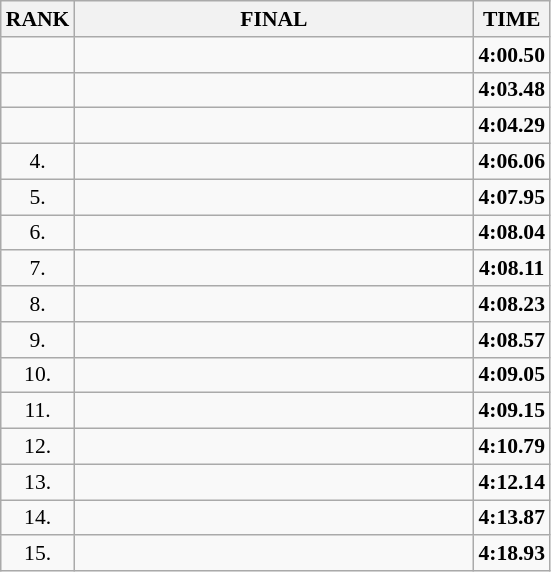<table class="wikitable" style="border-collapse: collapse; font-size: 90%;">
<tr>
<th>RANK</th>
<th align="left" style="width: 18em">FINAL</th>
<th>TIME</th>
</tr>
<tr>
<td align="center"></td>
<td></td>
<td align="center"><strong>4:00.50</strong></td>
</tr>
<tr>
<td align="center"></td>
<td></td>
<td align="center"><strong>4:03.48</strong></td>
</tr>
<tr>
<td align="center"></td>
<td></td>
<td align="center"><strong>4:04.29</strong></td>
</tr>
<tr>
<td align="center">4.</td>
<td></td>
<td align="center"><strong>4:06.06</strong></td>
</tr>
<tr>
<td align="center">5.</td>
<td></td>
<td align="center"><strong>4:07.95</strong></td>
</tr>
<tr>
<td align="center">6.</td>
<td></td>
<td align="center"><strong>4:08.04</strong></td>
</tr>
<tr>
<td align="center">7.</td>
<td></td>
<td align="center"><strong>4:08.11</strong></td>
</tr>
<tr>
<td align="center">8.</td>
<td></td>
<td align="center"><strong>4:08.23</strong></td>
</tr>
<tr>
<td align="center">9.</td>
<td></td>
<td align="center"><strong>4:08.57</strong></td>
</tr>
<tr>
<td align="center">10.</td>
<td></td>
<td align="center"><strong>4:09.05</strong></td>
</tr>
<tr>
<td align="center">11.</td>
<td></td>
<td align="center"><strong>4:09.15</strong></td>
</tr>
<tr>
<td align="center">12.</td>
<td></td>
<td align="center"><strong>4:10.79</strong></td>
</tr>
<tr>
<td align="center">13.</td>
<td></td>
<td align="center"><strong>4:12.14</strong></td>
</tr>
<tr>
<td align="center">14.</td>
<td></td>
<td align="center"><strong>4:13.87</strong></td>
</tr>
<tr>
<td align="center">15.</td>
<td></td>
<td align="center"><strong>4:18.93</strong></td>
</tr>
</table>
